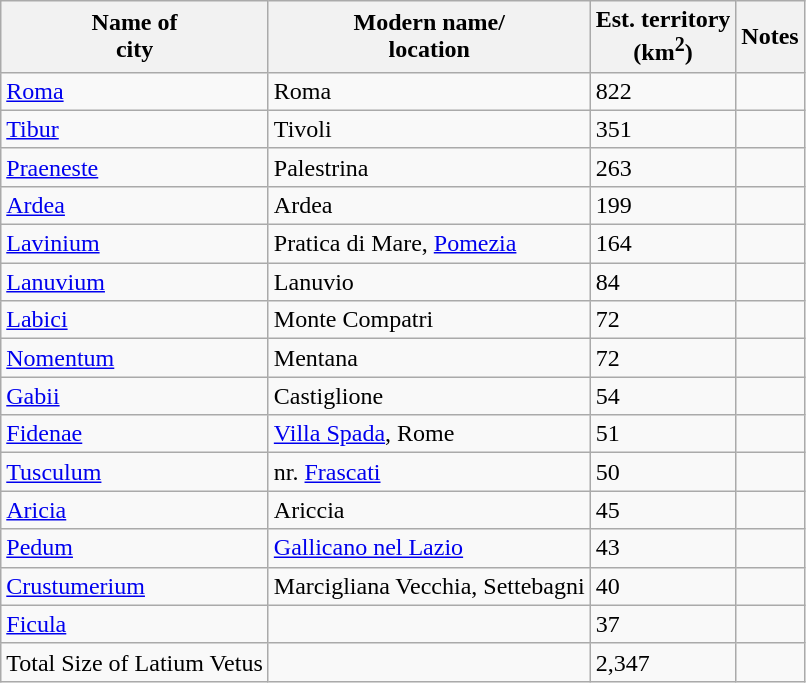<table class = wikitable>
<tr>
<th>Name of<br>city</th>
<th>Modern name/<br>location</th>
<th>Est. territory<br>(km<sup>2</sup>)</th>
<th>Notes</th>
</tr>
<tr>
<td><a href='#'>Roma</a></td>
<td>Roma</td>
<td>822</td>
<td></td>
</tr>
<tr>
<td><a href='#'>Tibur</a></td>
<td>Tivoli</td>
<td>351</td>
<td></td>
</tr>
<tr>
<td><a href='#'>Praeneste</a></td>
<td>Palestrina</td>
<td>263</td>
<td></td>
</tr>
<tr>
<td><a href='#'>Ardea</a></td>
<td>Ardea</td>
<td>199</td>
<td></td>
</tr>
<tr>
<td><a href='#'>Lavinium</a></td>
<td>Pratica di Mare, <a href='#'>Pomezia</a></td>
<td>164</td>
<td></td>
</tr>
<tr>
<td><a href='#'>Lanuvium</a></td>
<td>Lanuvio</td>
<td>84</td>
<td></td>
</tr>
<tr>
<td><a href='#'>Labici</a></td>
<td>Monte Compatri</td>
<td>72</td>
<td></td>
</tr>
<tr>
<td><a href='#'>Nomentum</a></td>
<td>Mentana</td>
<td>72</td>
<td></td>
</tr>
<tr>
<td><a href='#'>Gabii</a></td>
<td>Castiglione</td>
<td>54</td>
<td></td>
</tr>
<tr>
<td><a href='#'>Fidenae</a></td>
<td><a href='#'>Villa Spada</a>, Rome</td>
<td>51</td>
<td></td>
</tr>
<tr>
<td><a href='#'>Tusculum</a></td>
<td>nr. <a href='#'>Frascati</a></td>
<td>50</td>
<td></td>
</tr>
<tr>
<td><a href='#'>Aricia</a></td>
<td>Ariccia</td>
<td>45</td>
<td></td>
</tr>
<tr>
<td><a href='#'>Pedum</a></td>
<td><a href='#'>Gallicano nel Lazio</a></td>
<td>43</td>
<td></td>
</tr>
<tr>
<td><a href='#'>Crustumerium</a></td>
<td>Marcigliana Vecchia, Settebagni</td>
<td>40</td>
<td></td>
</tr>
<tr>
<td><a href='#'>Ficula</a></td>
<td></td>
<td>37</td>
<td></td>
</tr>
<tr>
<td>Total Size of Latium Vetus</td>
<td></td>
<td>2,347</td>
<td></td>
</tr>
</table>
